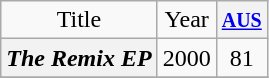<table class="wikitable plainrowheaders" style=text-align:center;>
<tr>
<td>Title</td>
<td>Year</td>
<th><small><a href='#'>AUS</a></small><br></th>
</tr>
<tr>
<th scope="row"><em>The Remix EP</em></th>
<td>2000</td>
<td>81</td>
</tr>
<tr>
</tr>
</table>
